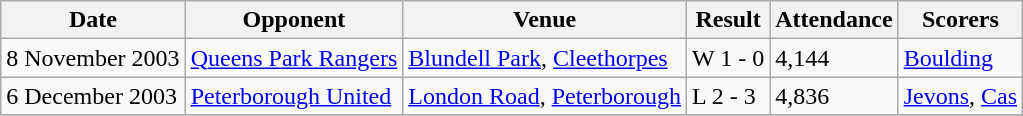<table class="wikitable">
<tr>
<th>Date</th>
<th>Opponent</th>
<th>Venue</th>
<th>Result</th>
<th>Attendance</th>
<th>Scorers</th>
</tr>
<tr>
<td>8 November 2003</td>
<td><a href='#'>Queens Park Rangers</a><br></td>
<td><a href='#'>Blundell Park</a>, <a href='#'>Cleethorpes</a></td>
<td>W 1 - 0</td>
<td>4,144</td>
<td><a href='#'>Boulding</a></td>
</tr>
<tr>
<td>6 December 2003</td>
<td><a href='#'>Peterborough United</a><br></td>
<td><a href='#'>London Road</a>, <a href='#'>Peterborough</a></td>
<td>L 2 - 3</td>
<td>4,836</td>
<td><a href='#'>Jevons</a>, <a href='#'>Cas</a></td>
</tr>
<tr>
</tr>
</table>
